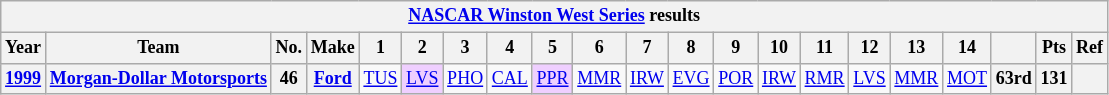<table class="wikitable" style="text-align:center; font-size:75%">
<tr>
<th colspan=22><a href='#'>NASCAR Winston West Series</a> results</th>
</tr>
<tr>
<th>Year</th>
<th>Team</th>
<th>No.</th>
<th>Make</th>
<th>1</th>
<th>2</th>
<th>3</th>
<th>4</th>
<th>5</th>
<th>6</th>
<th>7</th>
<th>8</th>
<th>9</th>
<th>10</th>
<th>11</th>
<th>12</th>
<th>13</th>
<th>14</th>
<th></th>
<th>Pts</th>
<th>Ref</th>
</tr>
<tr>
<th><a href='#'>1999</a></th>
<th><a href='#'>Morgan-Dollar Motorsports</a></th>
<th>46</th>
<th><a href='#'>Ford</a></th>
<td><a href='#'>TUS</a></td>
<td style="background:#EFCFFF;"><a href='#'>LVS</a><br></td>
<td><a href='#'>PHO</a></td>
<td><a href='#'>CAL</a></td>
<td style="background:#EFCFFF;"><a href='#'>PPR</a><br></td>
<td><a href='#'>MMR</a></td>
<td><a href='#'>IRW</a></td>
<td><a href='#'>EVG</a></td>
<td><a href='#'>POR</a></td>
<td><a href='#'>IRW</a></td>
<td><a href='#'>RMR</a></td>
<td><a href='#'>LVS</a></td>
<td><a href='#'>MMR</a></td>
<td><a href='#'>MOT</a></td>
<th>63rd</th>
<th>131</th>
<th></th>
</tr>
</table>
